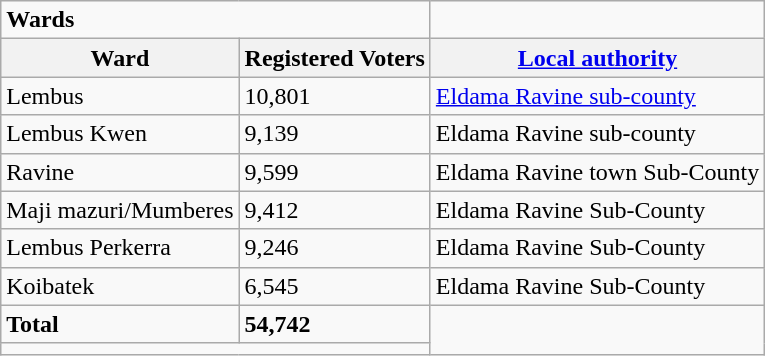<table class="wikitable">
<tr>
<td colspan="2"><strong>Wards</strong></td>
</tr>
<tr>
<th>Ward</th>
<th>Registered Voters</th>
<th><a href='#'>Local authority</a></th>
</tr>
<tr>
<td>Lembus</td>
<td>10,801</td>
<td><a href='#'>Eldama Ravine sub-county</a></td>
</tr>
<tr>
<td>Lembus Kwen</td>
<td>9,139</td>
<td>Eldama Ravine sub-county</td>
</tr>
<tr>
<td>Ravine</td>
<td>9,599</td>
<td>Eldama Ravine town Sub-County</td>
</tr>
<tr>
<td>Maji mazuri/Mumberes</td>
<td>9,412</td>
<td>Eldama Ravine Sub-County</td>
</tr>
<tr>
<td>Lembus Perkerra</td>
<td>9,246</td>
<td>Eldama Ravine Sub-County</td>
</tr>
<tr>
<td>Koibatek</td>
<td>6,545</td>
<td>Eldama Ravine Sub-County</td>
</tr>
<tr>
<td><strong>Total</strong></td>
<td><strong>54,742</strong></td>
</tr>
<tr>
<td colspan="2"></td>
</tr>
</table>
